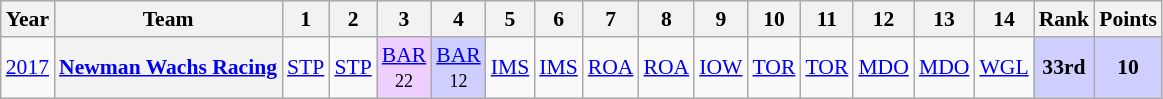<table class="wikitable" style="text-align:center; font-size:90%">
<tr>
<th>Year</th>
<th>Team</th>
<th>1</th>
<th>2</th>
<th>3</th>
<th>4</th>
<th>5</th>
<th>6</th>
<th>7</th>
<th>8</th>
<th>9</th>
<th>10</th>
<th>11</th>
<th>12</th>
<th>13</th>
<th>14</th>
<th>Rank</th>
<th>Points</th>
</tr>
<tr>
<td><a href='#'>2017</a></td>
<th><a href='#'>Newman Wachs Racing</a></th>
<td><a href='#'>STP</a><br><small> </small></td>
<td><a href='#'>STP</a><br><small> </small></td>
<td style="background:#EFCFFF;"><a href='#'>BAR</a><br><small>22</small></td>
<td style="background:#CFCFFF;"><a href='#'>BAR</a><br><small>12</small></td>
<td><a href='#'>IMS</a><br><small> </small></td>
<td><a href='#'>IMS</a><br><small> </small></td>
<td><a href='#'>ROA</a><br><small> </small></td>
<td><a href='#'>ROA</a><br><small> </small></td>
<td><a href='#'>IOW</a><br><small> </small></td>
<td><a href='#'>TOR</a><br><small> </small></td>
<td><a href='#'>TOR</a><br><small> </small></td>
<td><a href='#'>MDO</a><br><small> </small></td>
<td><a href='#'>MDO</a><br><small> </small></td>
<td><a href='#'>WGL</a><br><small> </small></td>
<th style="background:#CFCFFF;">33rd</th>
<th style="background:#CFCFFF;">10</th>
</tr>
</table>
